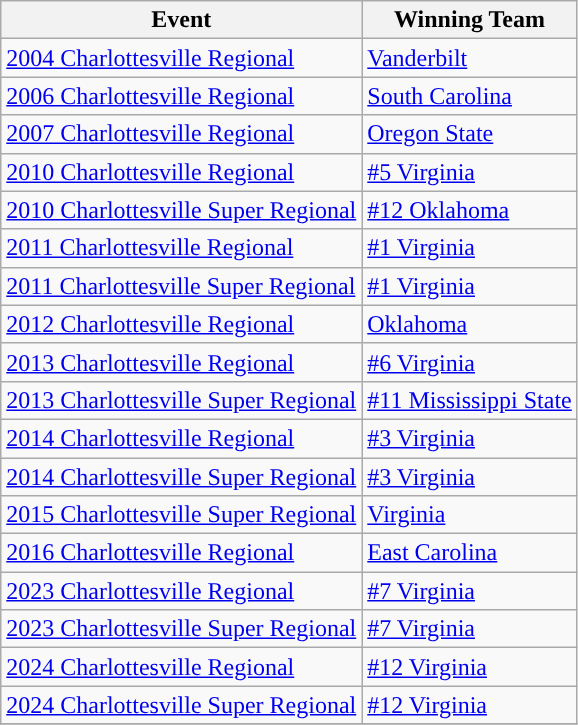<table class="wikitable">
<tr>
<th>Event</th>
<th>Winning Team</th>
</tr>
<tr>
<td><a href='#'>2004 Charlottesville Regional</a></td>
<td><a href='#'>Vanderbilt</a></td>
</tr>
<tr>
<td><a href='#'>2006 Charlottesville Regional</a></td>
<td><a href='#'>South Carolina</a></td>
</tr>
<tr>
<td><a href='#'>2007 Charlottesville Regional</a></td>
<td><a href='#'>Oregon State</a></td>
</tr>
<tr>
<td><a href='#'>2010 Charlottesville Regional</a></td>
<td><a href='#'>#5 Virginia</a></td>
</tr>
<tr>
<td><a href='#'>2010 Charlottesville Super Regional</a></td>
<td><a href='#'>#12 Oklahoma</a></td>
</tr>
<tr>
<td><a href='#'>2011 Charlottesville Regional</a></td>
<td><a href='#'>#1 Virginia</a></td>
</tr>
<tr>
<td><a href='#'>2011 Charlottesville Super Regional</a></td>
<td><a href='#'>#1 Virginia</a></td>
</tr>
<tr>
<td><a href='#'>2012 Charlottesville Regional</a></td>
<td><a href='#'>Oklahoma</a></td>
</tr>
<tr>
<td><a href='#'>2013 Charlottesville Regional</a></td>
<td><a href='#'>#6 Virginia</a></td>
</tr>
<tr>
<td><a href='#'>2013 Charlottesville Super Regional</a></td>
<td><a href='#'>#11 Mississippi State</a></td>
</tr>
<tr>
<td><a href='#'>2014 Charlottesville Regional</a></td>
<td><a href='#'>#3 Virginia</a></td>
</tr>
<tr>
<td><a href='#'>2014 Charlottesville Super Regional</a></td>
<td><a href='#'>#3 Virginia</a></td>
</tr>
<tr>
<td><a href='#'>2015 Charlottesville Super Regional</a></td>
<td><a href='#'>Virginia</a></td>
</tr>
<tr>
<td><a href='#'>2016 Charlottesville Regional</a></td>
<td><a href='#'>East Carolina</a></td>
</tr>
<tr>
<td><a href='#'>2023 Charlottesville Regional</a></td>
<td><a href='#'>#7 Virginia</a></td>
</tr>
<tr>
<td><a href='#'>2023 Charlottesville Super Regional</a></td>
<td><a href='#'>#7 Virginia</a></td>
</tr>
<tr>
<td><a href='#'>2024 Charlottesville Regional</a></td>
<td><a href='#'>#12 Virginia</a></td>
</tr>
<tr>
<td><a href='#'>2024 Charlottesville Super Regional</a></td>
<td><a href='#'>#12 Virginia</a></td>
</tr>
<tr>
</tr>
</table>
